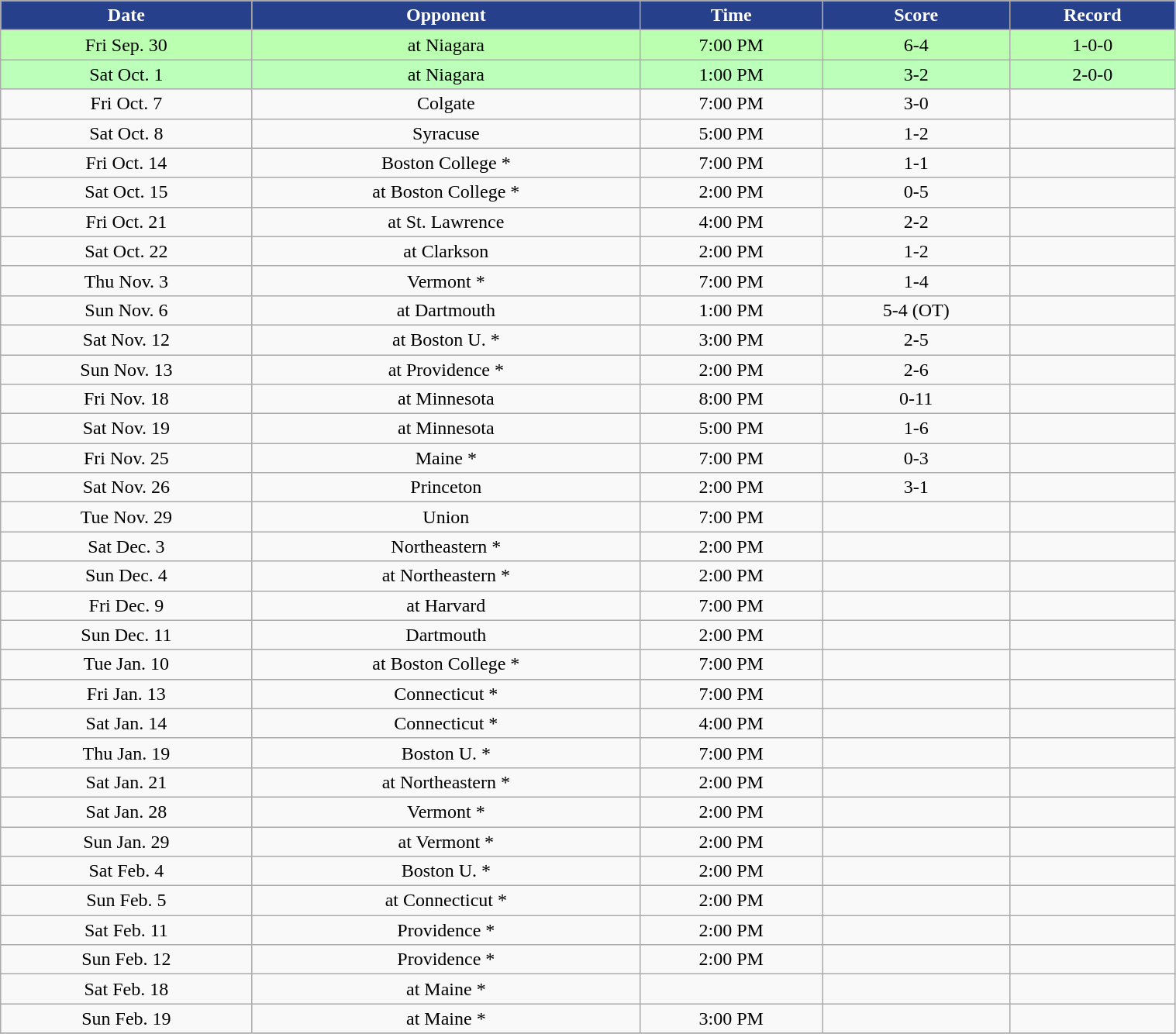<table class="wikitable" width="80%">
<tr align="center"  style="background:#27408B;color:#FFFFFF;">
<td><strong>Date</strong></td>
<td><strong>Opponent</strong></td>
<td><strong>Time</strong></td>
<td><strong>Score</strong></td>
<td><strong>Record</strong></td>
</tr>
<tr align="center" bgcolor="bbfffbb">
<td>Fri Sep. 30</td>
<td>at Niagara</td>
<td>7:00 PM</td>
<td>6-4</td>
<td>1-0-0</td>
</tr>
<tr align="center" bgcolor="bbffbb">
<td>Sat Oct. 1</td>
<td>at Niagara</td>
<td>1:00 PM</td>
<td>3-2</td>
<td>2-0-0</td>
</tr>
<tr align="center" bgcolor="">
<td>Fri Oct. 7</td>
<td>Colgate</td>
<td>7:00 PM</td>
<td>3-0</td>
<td></td>
</tr>
<tr align="center" bgcolor="">
<td>Sat Oct. 8</td>
<td>Syracuse</td>
<td>5:00 PM</td>
<td>1-2</td>
<td></td>
</tr>
<tr align="center" bgcolor="">
<td>Fri Oct. 14</td>
<td>Boston College *</td>
<td>7:00 PM</td>
<td>1-1</td>
<td></td>
</tr>
<tr align="center" bgcolor="">
<td>Sat Oct. 15</td>
<td>at Boston College *</td>
<td>2:00 PM</td>
<td>0-5</td>
<td></td>
</tr>
<tr align="center" bgcolor="">
<td>Fri Oct. 21</td>
<td>at St. Lawrence</td>
<td>4:00 PM</td>
<td>2-2</td>
<td></td>
</tr>
<tr align="center" bgcolor="">
<td>Sat Oct. 22</td>
<td>at Clarkson</td>
<td>2:00 PM</td>
<td>1-2</td>
<td></td>
</tr>
<tr align="center" bgcolor="">
<td>Thu Nov. 3</td>
<td>Vermont *</td>
<td>7:00 PM</td>
<td>1-4</td>
<td></td>
</tr>
<tr align="center" bgcolor="">
<td>Sun Nov. 6</td>
<td>at Dartmouth</td>
<td>1:00 PM</td>
<td>5-4 (OT)</td>
<td></td>
</tr>
<tr align="center" bgcolor="">
<td>Sat Nov. 12</td>
<td>at Boston U. *</td>
<td>3:00 PM</td>
<td>2-5</td>
<td></td>
</tr>
<tr align="center" bgcolor="">
<td>Sun Nov. 13</td>
<td>at Providence *</td>
<td>2:00 PM</td>
<td>2-6</td>
<td></td>
</tr>
<tr align="center" bgcolor="">
<td>Fri Nov. 18</td>
<td>at Minnesota</td>
<td>8:00 PM</td>
<td>0-11</td>
<td></td>
</tr>
<tr align="center" bgcolor="">
<td>Sat Nov. 19</td>
<td>at Minnesota</td>
<td>5:00 PM</td>
<td>1-6</td>
<td></td>
</tr>
<tr align="center" bgcolor="">
<td>Fri Nov. 25</td>
<td>Maine *</td>
<td>7:00 PM</td>
<td>0-3</td>
<td></td>
</tr>
<tr align="center" bgcolor="">
<td>Sat Nov. 26</td>
<td>Princeton</td>
<td>2:00 PM</td>
<td>3-1</td>
<td></td>
</tr>
<tr align="center" bgcolor="">
<td>Tue Nov. 29</td>
<td>Union</td>
<td>7:00 PM</td>
<td></td>
<td></td>
</tr>
<tr align="center" bgcolor="">
<td>Sat Dec. 3</td>
<td>Northeastern *</td>
<td>2:00 PM</td>
<td></td>
<td></td>
</tr>
<tr align="center" bgcolor="">
<td>Sun Dec. 4</td>
<td>at Northeastern *</td>
<td>2:00 PM</td>
<td></td>
<td></td>
</tr>
<tr align="center" bgcolor="">
<td>Fri Dec. 9</td>
<td>at Harvard</td>
<td>7:00 PM</td>
<td></td>
<td></td>
</tr>
<tr align="center" bgcolor="">
<td>Sun Dec. 11</td>
<td>Dartmouth</td>
<td>2:00 PM</td>
<td></td>
<td></td>
</tr>
<tr align="center" bgcolor="">
<td>Tue Jan. 10</td>
<td>at Boston College *</td>
<td>7:00 PM</td>
<td></td>
<td></td>
</tr>
<tr align="center" bgcolor="">
<td>Fri Jan. 13</td>
<td>Connecticut *</td>
<td>7:00 PM</td>
<td></td>
<td></td>
</tr>
<tr align="center" bgcolor="">
<td>Sat Jan. 14</td>
<td>Connecticut *</td>
<td>4:00 PM</td>
<td></td>
<td></td>
</tr>
<tr align="center" bgcolor="">
<td>Thu Jan. 19</td>
<td>Boston U. *</td>
<td>7:00 PM</td>
<td></td>
<td></td>
</tr>
<tr align="center" bgcolor="">
<td>Sat Jan. 21</td>
<td>at Northeastern *</td>
<td>2:00 PM</td>
<td></td>
<td></td>
</tr>
<tr align="center" bgcolor="">
<td>Sat Jan. 28</td>
<td>Vermont *</td>
<td>2:00 PM</td>
<td></td>
<td></td>
</tr>
<tr align="center" bgcolor="">
<td>Sun Jan. 29</td>
<td>at Vermont *</td>
<td>2:00 PM</td>
<td></td>
<td></td>
</tr>
<tr align="center" bgcolor="">
<td>Sat Feb. 4</td>
<td>Boston U. *</td>
<td>2:00 PM</td>
<td></td>
<td></td>
</tr>
<tr align="center" bgcolor="">
<td>Sun Feb. 5</td>
<td>at Connecticut *</td>
<td>2:00 PM</td>
<td></td>
<td></td>
</tr>
<tr align="center" bgcolor="">
<td>Sat Feb. 11</td>
<td>Providence *</td>
<td>2:00 PM</td>
<td></td>
<td></td>
</tr>
<tr align="center" bgcolor="">
<td>Sun Feb. 12</td>
<td>Providence *</td>
<td>2:00 PM</td>
<td></td>
<td></td>
</tr>
<tr align="center" bgcolor="">
<td>Sat Feb. 18</td>
<td>at Maine *</td>
<td></td>
<td></td>
<td></td>
</tr>
<tr align="center" bgcolor="">
<td>Sun Feb. 19</td>
<td>at Maine *</td>
<td>3:00 PM</td>
<td></td>
<td></td>
</tr>
<tr align="center" bgcolor="">
</tr>
</table>
